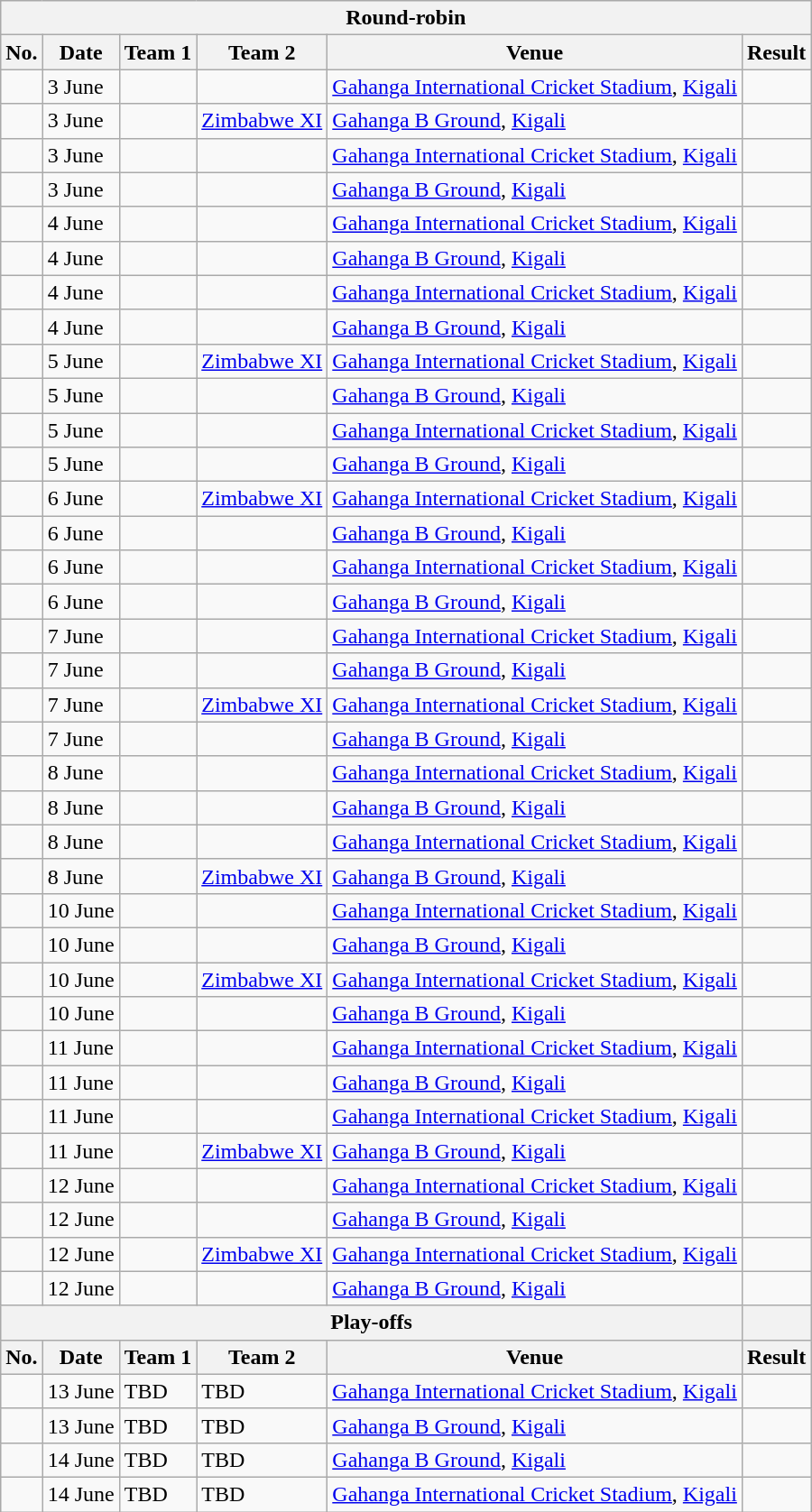<table class="wikitable">
<tr>
<th colspan="6">Round-robin</th>
</tr>
<tr>
<th>No.</th>
<th>Date</th>
<th>Team 1</th>
<th>Team 2</th>
<th>Venue</th>
<th>Result</th>
</tr>
<tr>
<td></td>
<td>3 June</td>
<td></td>
<td></td>
<td><a href='#'>Gahanga International Cricket Stadium</a>, <a href='#'>Kigali</a></td>
<td></td>
</tr>
<tr>
<td></td>
<td>3 June</td>
<td></td>
<td> <a href='#'>Zimbabwe XI</a></td>
<td><a href='#'>Gahanga B Ground</a>, <a href='#'>Kigali</a></td>
<td></td>
</tr>
<tr>
<td></td>
<td>3 June</td>
<td></td>
<td></td>
<td><a href='#'>Gahanga International Cricket Stadium</a>, <a href='#'>Kigali</a></td>
<td></td>
</tr>
<tr>
<td></td>
<td>3 June</td>
<td></td>
<td></td>
<td><a href='#'>Gahanga B Ground</a>, <a href='#'>Kigali</a></td>
<td></td>
</tr>
<tr>
<td></td>
<td>4 June</td>
<td></td>
<td></td>
<td><a href='#'>Gahanga International Cricket Stadium</a>, <a href='#'>Kigali</a></td>
<td></td>
</tr>
<tr>
<td></td>
<td>4 June</td>
<td></td>
<td></td>
<td><a href='#'>Gahanga B Ground</a>, <a href='#'>Kigali</a></td>
<td></td>
</tr>
<tr>
<td></td>
<td>4 June</td>
<td></td>
<td></td>
<td><a href='#'>Gahanga International Cricket Stadium</a>, <a href='#'>Kigali</a></td>
<td></td>
</tr>
<tr>
<td></td>
<td>4 June</td>
<td></td>
<td></td>
<td><a href='#'>Gahanga B Ground</a>, <a href='#'>Kigali</a></td>
<td></td>
</tr>
<tr>
<td></td>
<td>5 June</td>
<td></td>
<td> <a href='#'>Zimbabwe XI</a></td>
<td><a href='#'>Gahanga International Cricket Stadium</a>, <a href='#'>Kigali</a></td>
<td></td>
</tr>
<tr>
<td></td>
<td>5 June</td>
<td></td>
<td></td>
<td><a href='#'>Gahanga B Ground</a>, <a href='#'>Kigali</a></td>
<td></td>
</tr>
<tr>
<td></td>
<td>5 June</td>
<td></td>
<td></td>
<td><a href='#'>Gahanga International Cricket Stadium</a>, <a href='#'>Kigali</a></td>
<td></td>
</tr>
<tr>
<td></td>
<td>5 June</td>
<td></td>
<td></td>
<td><a href='#'>Gahanga B Ground</a>, <a href='#'>Kigali</a></td>
<td></td>
</tr>
<tr>
<td></td>
<td>6 June</td>
<td></td>
<td> <a href='#'>Zimbabwe XI</a></td>
<td><a href='#'>Gahanga International Cricket Stadium</a>, <a href='#'>Kigali</a></td>
<td></td>
</tr>
<tr>
<td></td>
<td>6 June</td>
<td></td>
<td></td>
<td><a href='#'>Gahanga B Ground</a>, <a href='#'>Kigali</a></td>
<td></td>
</tr>
<tr>
<td></td>
<td>6 June</td>
<td></td>
<td></td>
<td><a href='#'>Gahanga International Cricket Stadium</a>, <a href='#'>Kigali</a></td>
<td></td>
</tr>
<tr>
<td></td>
<td>6 June</td>
<td></td>
<td></td>
<td><a href='#'>Gahanga B Ground</a>, <a href='#'>Kigali</a></td>
<td></td>
</tr>
<tr>
<td></td>
<td>7 June</td>
<td></td>
<td></td>
<td><a href='#'>Gahanga International Cricket Stadium</a>, <a href='#'>Kigali</a></td>
<td></td>
</tr>
<tr>
<td></td>
<td>7 June</td>
<td></td>
<td></td>
<td><a href='#'>Gahanga B Ground</a>, <a href='#'>Kigali</a></td>
<td></td>
</tr>
<tr>
<td></td>
<td>7 June</td>
<td></td>
<td> <a href='#'>Zimbabwe XI</a></td>
<td><a href='#'>Gahanga International Cricket Stadium</a>, <a href='#'>Kigali</a></td>
<td></td>
</tr>
<tr>
<td></td>
<td>7 June</td>
<td></td>
<td></td>
<td><a href='#'>Gahanga B Ground</a>, <a href='#'>Kigali</a></td>
<td></td>
</tr>
<tr>
<td></td>
<td>8 June</td>
<td></td>
<td></td>
<td><a href='#'>Gahanga International Cricket Stadium</a>, <a href='#'>Kigali</a></td>
<td></td>
</tr>
<tr>
<td></td>
<td>8 June</td>
<td></td>
<td></td>
<td><a href='#'>Gahanga B Ground</a>, <a href='#'>Kigali</a></td>
<td></td>
</tr>
<tr>
<td></td>
<td>8 June</td>
<td></td>
<td></td>
<td><a href='#'>Gahanga International Cricket Stadium</a>, <a href='#'>Kigali</a></td>
<td></td>
</tr>
<tr>
<td></td>
<td>8 June</td>
<td></td>
<td> <a href='#'>Zimbabwe XI</a></td>
<td><a href='#'>Gahanga B Ground</a>, <a href='#'>Kigali</a></td>
<td></td>
</tr>
<tr>
<td></td>
<td>10 June</td>
<td></td>
<td></td>
<td><a href='#'>Gahanga International Cricket Stadium</a>, <a href='#'>Kigali</a></td>
<td></td>
</tr>
<tr>
<td></td>
<td>10 June</td>
<td></td>
<td></td>
<td><a href='#'>Gahanga B Ground</a>, <a href='#'>Kigali</a></td>
<td></td>
</tr>
<tr>
<td></td>
<td>10 June</td>
<td></td>
<td> <a href='#'>Zimbabwe XI</a></td>
<td><a href='#'>Gahanga International Cricket Stadium</a>, <a href='#'>Kigali</a></td>
<td></td>
</tr>
<tr>
<td></td>
<td>10 June</td>
<td></td>
<td></td>
<td><a href='#'>Gahanga B Ground</a>, <a href='#'>Kigali</a></td>
<td></td>
</tr>
<tr>
<td></td>
<td>11 June</td>
<td></td>
<td></td>
<td><a href='#'>Gahanga International Cricket Stadium</a>, <a href='#'>Kigali</a></td>
<td></td>
</tr>
<tr>
<td></td>
<td>11 June</td>
<td></td>
<td></td>
<td><a href='#'>Gahanga B Ground</a>, <a href='#'>Kigali</a></td>
<td></td>
</tr>
<tr>
<td></td>
<td>11 June</td>
<td></td>
<td></td>
<td><a href='#'>Gahanga International Cricket Stadium</a>, <a href='#'>Kigali</a></td>
<td></td>
</tr>
<tr>
<td></td>
<td>11 June</td>
<td></td>
<td> <a href='#'>Zimbabwe XI</a></td>
<td><a href='#'>Gahanga B Ground</a>, <a href='#'>Kigali</a></td>
<td></td>
</tr>
<tr>
<td></td>
<td>12 June</td>
<td></td>
<td></td>
<td><a href='#'>Gahanga International Cricket Stadium</a>, <a href='#'>Kigali</a></td>
<td></td>
</tr>
<tr>
<td></td>
<td>12 June</td>
<td></td>
<td></td>
<td><a href='#'>Gahanga B Ground</a>, <a href='#'>Kigali</a></td>
<td></td>
</tr>
<tr>
<td></td>
<td>12 June</td>
<td></td>
<td> <a href='#'>Zimbabwe XI</a></td>
<td><a href='#'>Gahanga International Cricket Stadium</a>, <a href='#'>Kigali</a></td>
<td></td>
</tr>
<tr>
<td></td>
<td>12 June</td>
<td></td>
<td></td>
<td><a href='#'>Gahanga B Ground</a>, <a href='#'>Kigali</a></td>
<td></td>
</tr>
<tr>
<th colspan="5">Play-offs</th>
<th></th>
</tr>
<tr>
<th>No.</th>
<th>Date</th>
<th>Team 1</th>
<th>Team 2</th>
<th>Venue</th>
<th>Result</th>
</tr>
<tr>
<td></td>
<td>13 June</td>
<td>TBD</td>
<td>TBD</td>
<td><a href='#'>Gahanga International Cricket Stadium</a>, <a href='#'>Kigali</a></td>
<td></td>
</tr>
<tr>
<td></td>
<td>13 June</td>
<td>TBD</td>
<td>TBD</td>
<td><a href='#'>Gahanga B Ground</a>, <a href='#'>Kigali</a></td>
<td></td>
</tr>
<tr>
<td></td>
<td>14 June</td>
<td>TBD</td>
<td>TBD</td>
<td><a href='#'>Gahanga B Ground</a>, <a href='#'>Kigali</a></td>
<td></td>
</tr>
<tr>
<td></td>
<td>14 June</td>
<td>TBD</td>
<td>TBD</td>
<td><a href='#'>Gahanga International Cricket Stadium</a>, <a href='#'>Kigali</a></td>
<td></td>
</tr>
</table>
